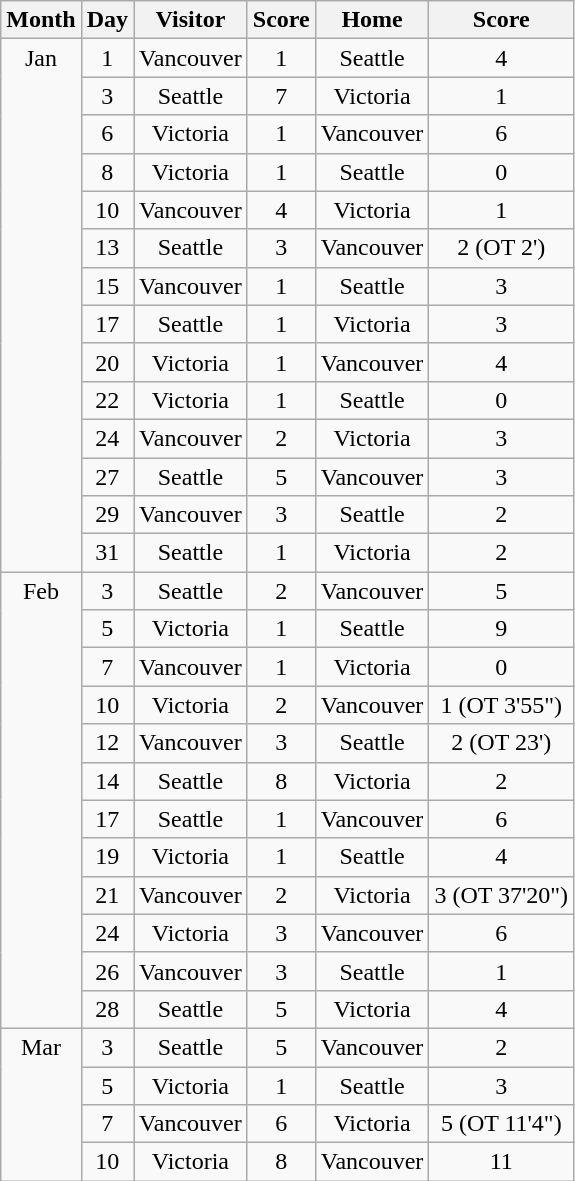<table class="wikitable" style="text-align:center;">
<tr>
<th>Month</th>
<th>Day</th>
<th>Visitor</th>
<th>Score</th>
<th>Home</th>
<th>Score</th>
</tr>
<tr>
<td rowspan="14" valign="top">Jan</td>
<td>1</td>
<td>Vancouver</td>
<td>1</td>
<td>Seattle</td>
<td>4</td>
</tr>
<tr>
<td>3</td>
<td>Seattle</td>
<td>7</td>
<td>Victoria</td>
<td>1</td>
</tr>
<tr>
<td>6</td>
<td>Victoria</td>
<td>1</td>
<td>Vancouver</td>
<td>6</td>
</tr>
<tr>
<td>8</td>
<td>Victoria</td>
<td>1</td>
<td>Seattle</td>
<td>0</td>
</tr>
<tr>
<td>10</td>
<td>Vancouver</td>
<td>4</td>
<td>Victoria</td>
<td>1</td>
</tr>
<tr>
<td>13</td>
<td>Seattle</td>
<td>3</td>
<td>Vancouver</td>
<td>2 (OT 2')</td>
</tr>
<tr>
<td>15</td>
<td>Vancouver</td>
<td>1</td>
<td>Seattle</td>
<td>3</td>
</tr>
<tr>
<td>17</td>
<td>Seattle</td>
<td>1</td>
<td>Victoria</td>
<td>3</td>
</tr>
<tr>
<td>20</td>
<td>Victoria</td>
<td>1</td>
<td>Vancouver</td>
<td>4</td>
</tr>
<tr>
<td>22</td>
<td>Victoria</td>
<td>1</td>
<td>Seattle</td>
<td>0</td>
</tr>
<tr>
<td>24</td>
<td>Vancouver</td>
<td>2</td>
<td>Victoria</td>
<td>3</td>
</tr>
<tr>
<td>27</td>
<td>Seattle</td>
<td>5</td>
<td>Vancouver</td>
<td>3</td>
</tr>
<tr>
<td>29</td>
<td>Vancouver</td>
<td>3</td>
<td>Seattle</td>
<td>2</td>
</tr>
<tr>
<td>31</td>
<td>Seattle</td>
<td>1</td>
<td>Victoria</td>
<td>2</td>
</tr>
<tr>
<td rowspan="12" valign="top">Feb</td>
<td>3</td>
<td>Seattle</td>
<td>2</td>
<td>Vancouver</td>
<td>5</td>
</tr>
<tr>
<td>5</td>
<td>Victoria</td>
<td>1</td>
<td>Seattle</td>
<td>9</td>
</tr>
<tr>
<td>7</td>
<td>Vancouver</td>
<td>1</td>
<td>Victoria</td>
<td>0</td>
</tr>
<tr>
<td>10</td>
<td>Victoria</td>
<td>2</td>
<td>Vancouver</td>
<td>1 (OT 3'55")</td>
</tr>
<tr>
<td>12</td>
<td>Vancouver</td>
<td>3</td>
<td>Seattle</td>
<td>2 (OT 23')</td>
</tr>
<tr>
<td>14</td>
<td>Seattle</td>
<td>8</td>
<td>Victoria</td>
<td>2</td>
</tr>
<tr>
<td>17</td>
<td>Seattle</td>
<td>1</td>
<td>Vancouver</td>
<td>6</td>
</tr>
<tr>
<td>19</td>
<td>Victoria</td>
<td>1</td>
<td>Seattle</td>
<td>4</td>
</tr>
<tr>
<td>21</td>
<td>Vancouver</td>
<td>2</td>
<td>Victoria</td>
<td>3 (OT 37'20")</td>
</tr>
<tr>
<td>24</td>
<td>Victoria</td>
<td>3</td>
<td>Vancouver</td>
<td>6</td>
</tr>
<tr>
<td>26</td>
<td>Vancouver</td>
<td>3</td>
<td>Seattle</td>
<td>1</td>
</tr>
<tr>
<td>28</td>
<td>Seattle</td>
<td>5</td>
<td>Victoria</td>
<td>4</td>
</tr>
<tr>
<td rowspan="4" valign="top">Mar</td>
<td>3</td>
<td>Seattle</td>
<td>5</td>
<td>Vancouver</td>
<td>2</td>
</tr>
<tr>
<td>5</td>
<td>Victoria</td>
<td>1</td>
<td>Seattle</td>
<td>3</td>
</tr>
<tr>
<td>7</td>
<td>Vancouver</td>
<td>6</td>
<td>Victoria</td>
<td>5 (OT 11'4")</td>
</tr>
<tr>
<td>10</td>
<td>Victoria</td>
<td>8</td>
<td>Vancouver</td>
<td>11</td>
</tr>
</table>
